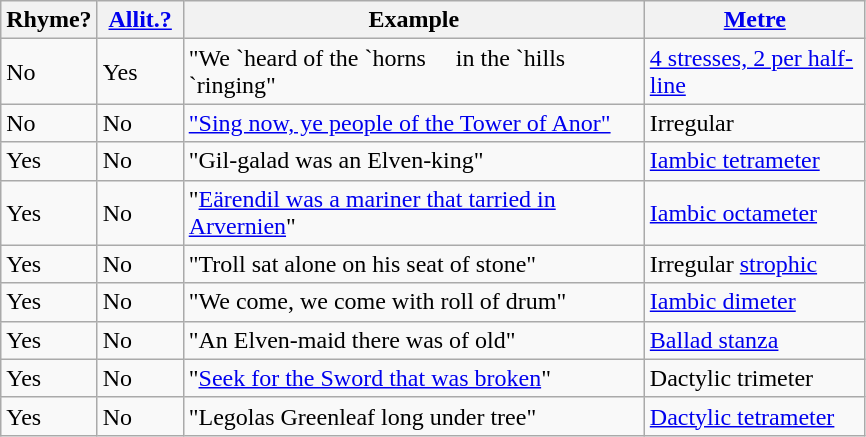<table class="wikitable sortable">
<tr>
<th style="width:  50px;">Rhyme?</th>
<th style="width:  50px;"><a href='#'>Allit.?</a></th>
<th style="width: 300px;">Example</th>
<th style="width: 140px;"><a href='#'>Metre</a></th>
</tr>
<tr>
<td>No</td>
<td>Yes</td>
<td>"We `heard of the `horns     in the `hills `ringing"</td>
<td><a href='#'>4 stresses, 2 per half-line</a></td>
</tr>
<tr>
<td>No</td>
<td>No</td>
<td><a href='#'>"Sing now, ye people of the Tower of Anor"</a></td>
<td>Irregular</td>
</tr>
<tr>
<td>Yes</td>
<td>No</td>
<td>"Gil-galad was an Elven-king"</td>
<td><a href='#'>Iambic tetrameter</a></td>
</tr>
<tr>
<td>Yes</td>
<td>No</td>
<td>"<a href='#'>Eärendil was a mariner that tarried in Arvernien</a>"</td>
<td><a href='#'>Iambic octameter</a></td>
</tr>
<tr>
<td>Yes</td>
<td>No</td>
<td>"Troll sat alone on his seat of stone"</td>
<td>Irregular <a href='#'>strophic</a></td>
</tr>
<tr>
<td>Yes</td>
<td>No</td>
<td>"We come, we come with roll of drum"</td>
<td><a href='#'>Iambic dimeter</a></td>
</tr>
<tr>
<td>Yes</td>
<td>No</td>
<td>"An Elven-maid there was of old"</td>
<td><a href='#'>Ballad stanza</a></td>
</tr>
<tr>
<td>Yes</td>
<td>No</td>
<td>"<a href='#'>Seek for the Sword that was broken</a>"</td>
<td>Dactylic trimeter</td>
</tr>
<tr>
<td>Yes</td>
<td>No</td>
<td>"Legolas Greenleaf long under tree"</td>
<td><a href='#'>Dactylic tetrameter</a></td>
</tr>
</table>
